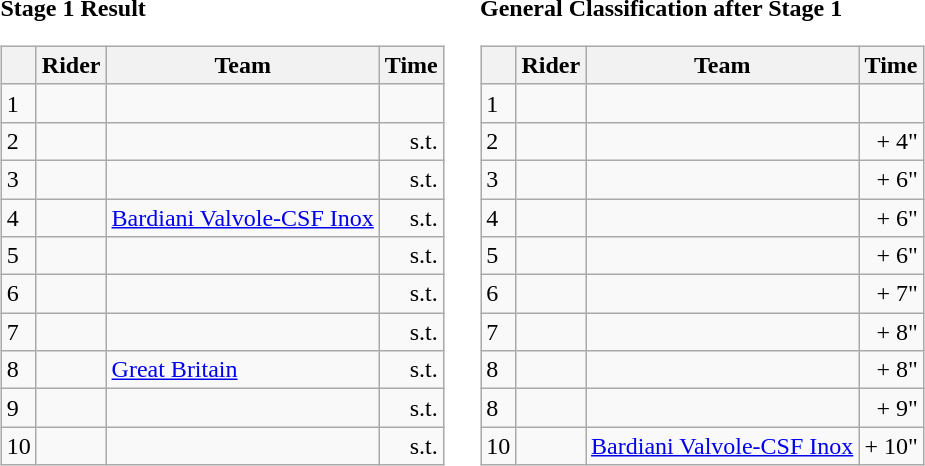<table>
<tr>
<td><strong>Stage 1 Result</strong><br><table class="wikitable">
<tr>
<th></th>
<th>Rider</th>
<th>Team</th>
<th>Time</th>
</tr>
<tr>
<td>1</td>
<td></td>
<td></td>
<td style="text-align:right;"></td>
</tr>
<tr>
<td>2</td>
<td></td>
<td></td>
<td style="text-align:right;">s.t.</td>
</tr>
<tr>
<td>3</td>
<td></td>
<td></td>
<td style="text-align:right;">s.t.</td>
</tr>
<tr>
<td>4</td>
<td></td>
<td><a href='#'>Bardiani Valvole-CSF Inox</a></td>
<td style="text-align:right;">s.t.</td>
</tr>
<tr>
<td>5</td>
<td></td>
<td></td>
<td style="text-align:right;">s.t.</td>
</tr>
<tr>
<td>6</td>
<td></td>
<td></td>
<td style="text-align:right;">s.t.</td>
</tr>
<tr>
<td>7</td>
<td></td>
<td></td>
<td style="text-align:right;">s.t.</td>
</tr>
<tr>
<td>8</td>
<td></td>
<td><a href='#'>Great Britain</a></td>
<td style="text-align:right;">s.t.</td>
</tr>
<tr>
<td>9</td>
<td></td>
<td></td>
<td style="text-align:right;">s.t.</td>
</tr>
<tr>
<td>10</td>
<td></td>
<td></td>
<td style="text-align:right;">s.t.</td>
</tr>
</table>
</td>
<td></td>
<td><strong>General Classification after Stage 1</strong><br><table class="wikitable">
<tr>
<th></th>
<th>Rider</th>
<th>Team</th>
<th>Time</th>
</tr>
<tr>
<td>1</td>
<td> </td>
<td></td>
<td style="text-align:right;"></td>
</tr>
<tr>
<td>2</td>
<td></td>
<td></td>
<td style="text-align:right;">+ 4"</td>
</tr>
<tr>
<td>3</td>
<td></td>
<td></td>
<td style="text-align:right;">+ 6"</td>
</tr>
<tr>
<td>4</td>
<td></td>
<td></td>
<td style="text-align:right;">+ 6"</td>
</tr>
<tr>
<td>5</td>
<td></td>
<td></td>
<td style="text-align:right;">+ 6"</td>
</tr>
<tr>
<td>6</td>
<td></td>
<td></td>
<td style="text-align:right;">+ 7"</td>
</tr>
<tr>
<td>7</td>
<td></td>
<td></td>
<td style="text-align:right;">+ 8"</td>
</tr>
<tr>
<td>8</td>
<td></td>
<td></td>
<td style="text-align:right;">+ 8"</td>
</tr>
<tr>
<td>8</td>
<td></td>
<td></td>
<td style="text-align:right;">+ 9"</td>
</tr>
<tr>
<td>10</td>
<td></td>
<td><a href='#'>Bardiani Valvole-CSF Inox</a></td>
<td style="text-align:right;">+ 10"</td>
</tr>
</table>
</td>
</tr>
</table>
